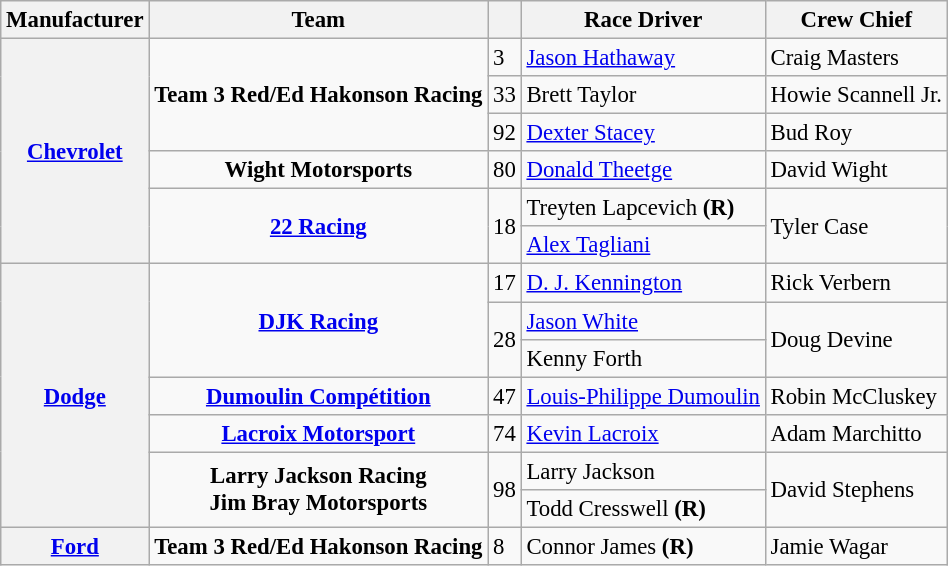<table class="wikitable" style="font-size: 95%;">
<tr>
<th>Manufacturer</th>
<th>Team</th>
<th></th>
<th>Race Driver</th>
<th>Crew Chief</th>
</tr>
<tr>
<th rowspan="6"><a href='#'>Chevrolet</a></th>
<td rowspan="3" style="text-align:center;"><strong>Team 3 Red/Ed Hakonson Racing</strong></td>
<td>3</td>
<td><a href='#'>Jason Hathaway</a></td>
<td>Craig Masters</td>
</tr>
<tr>
<td>33</td>
<td>Brett Taylor</td>
<td>Howie Scannell Jr.</td>
</tr>
<tr>
<td>92</td>
<td><a href='#'>Dexter Stacey</a></td>
<td>Bud Roy</td>
</tr>
<tr>
<td style="text-align:center;"><strong>Wight Motorsports</strong></td>
<td>80</td>
<td><a href='#'>Donald Theetge</a></td>
<td>David Wight</td>
</tr>
<tr>
<td rowspan="2" style="text-align:center;"><strong><a href='#'>22 Racing</a></strong></td>
<td rowspan="2">18</td>
<td>Treyten Lapcevich <strong>(R)</strong> <small></small></td>
<td rowspan=2>Tyler Case</td>
</tr>
<tr>
<td><a href='#'>Alex Tagliani</a> <small></small></td>
</tr>
<tr>
<th rowspan="7"><a href='#'>Dodge</a></th>
<td rowspan="3" style="text-align:center;"><strong><a href='#'>DJK Racing</a></strong></td>
<td>17</td>
<td><a href='#'>D. J. Kennington</a></td>
<td>Rick Verbern</td>
</tr>
<tr>
<td rowspan=2>28</td>
<td><a href='#'>Jason White</a> <small></small></td>
<td rowspan=2>Doug Devine</td>
</tr>
<tr>
<td>Kenny Forth <small></small></td>
</tr>
<tr>
<td style="text-align:center;"><strong><a href='#'>Dumoulin Compétition</a></strong></td>
<td>47</td>
<td><a href='#'>Louis-Philippe Dumoulin</a></td>
<td>Robin McCluskey</td>
</tr>
<tr>
<td style="text-align:center;"><strong><a href='#'>Lacroix Motorsport</a></strong></td>
<td>74</td>
<td><a href='#'>Kevin Lacroix</a></td>
<td>Adam Marchitto</td>
</tr>
<tr>
<td rowspan="2" style="text-align:center;"><strong>Larry Jackson Racing</strong> <small></small><br> <strong>Jim Bray Motorsports</strong> <small></small></td>
<td rowspan="2">98</td>
<td>Larry Jackson <small></small></td>
<td rowspan="2">David Stephens</td>
</tr>
<tr>
<td>Todd Cresswell <strong>(R)</strong> <small></small></td>
</tr>
<tr>
<th><a href='#'>Ford</a></th>
<td style="text-align:center;"><strong>Team 3 Red/Ed Hakonson Racing</strong></td>
<td>8</td>
<td>Connor James <strong>(R)</strong></td>
<td>Jamie Wagar</td>
</tr>
</table>
